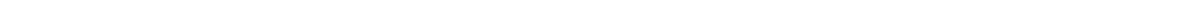<table style="width:88%; text-align:center;">
<tr style="color:white;">
<td style="background:"><strong>9</strong></td>
<td style="background:"><strong>8</strong></td>
<td style="background:"><strong>3</strong></td>
<td style="background:"><strong>12</strong></td>
</tr>
</table>
